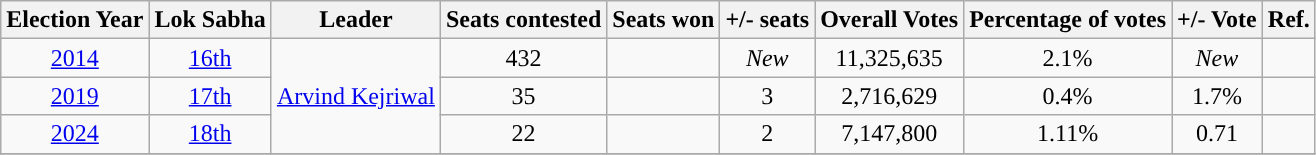<table class="wikitable" style="text-align:center">
<tr>
<th Style="background-color:">Election Year</th>
<th Style="background-color:">Lok Sabha</th>
<th Style="background-color:">Leader</th>
<th Style="background-color:">Seats contested</th>
<th Style="background-color:">Seats won</th>
<th Style="background-color:">+/- seats</th>
<th Style="background-color:">Overall Votes</th>
<th Style="background-color:">Percentage of votes</th>
<th Style="background-color:">+/- Vote</th>
<th Style="background-color:">Ref.</th>
</tr>
<tr>
<td><a href='#'>2014</a></td>
<td><a href='#'>16th</a></td>
<td rowspan="3"><a href='#'>Arvind Kejriwal</a></td>
<td>432</td>
<td></td>
<td><em>New</em></td>
<td>11,325,635</td>
<td>2.1%</td>
<td><em>New</em></td>
<td></td>
</tr>
<tr>
<td><a href='#'>2019</a></td>
<td><a href='#'>17th</a></td>
<td>35</td>
<td></td>
<td> 3</td>
<td>2,716,629</td>
<td>0.4%</td>
<td> 1.7%</td>
<td></td>
</tr>
<tr>
<td><a href='#'>2024</a></td>
<td><a href='#'>18th</a></td>
<td>22</td>
<td></td>
<td> 2</td>
<td>7,147,800</td>
<td>1.11%</td>
<td> 0.71</td>
<td></td>
</tr>
<tr>
</tr>
</table>
